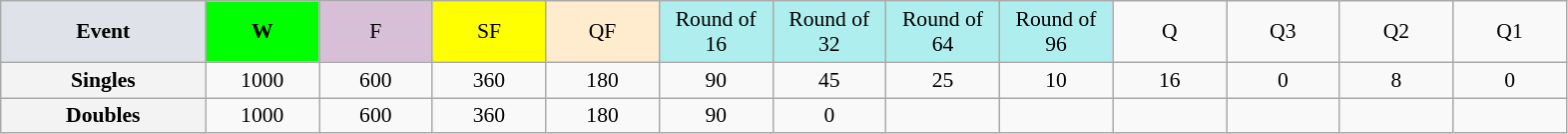<table class=wikitable style=font-size:90%;text-align:center>
<tr>
<td style="width:130px; background:#dfe2e9;"><strong>Event</strong></td>
<td style="width:69px; background:lime;"><strong>W</strong></td>
<td style="width:69px; background:thistle;">F</td>
<td style="width:69px; background:#ff0;">SF</td>
<td style="width:69px; background:#ffebcd;">QF</td>
<td style="width:69px; background:#afeeee;">Round of 16</td>
<td style="width:69px; background:#afeeee;">Round of 32</td>
<td style="width:69px; background:#afeeee;">Round of 64</td>
<td style="width:69px; background:#afeeee;">Round of 96</td>
<td width=69>Q</td>
<td width=69>Q3</td>
<td width=69>Q2</td>
<td width=69>Q1</td>
</tr>
<tr>
<th style=background:#f3f3f3>Singles</th>
<td>1000</td>
<td>600</td>
<td>360</td>
<td>180</td>
<td>90</td>
<td>45</td>
<td>25</td>
<td>10</td>
<td>16</td>
<td>0</td>
<td>8</td>
<td>0</td>
</tr>
<tr>
<th style=background:#f3f3f3>Doubles</th>
<td>1000</td>
<td>600</td>
<td>360</td>
<td>180</td>
<td>90</td>
<td>0</td>
<td></td>
<td></td>
<td></td>
<td></td>
<td></td>
<td></td>
</tr>
</table>
